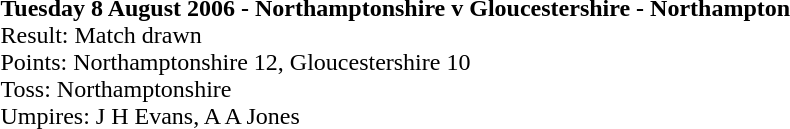<table>
<tr>
<td><strong>Tuesday 8 August 2006 - Northamptonshire 	v 	Gloucestershire - Northampton</strong><br>Result: Match drawn<br>
Points: Northamptonshire 12, Gloucestershire 10<br>Toss: Northamptonshire<br>
Umpires: J H Evans, A A Jones<br></td>
</tr>
</table>
